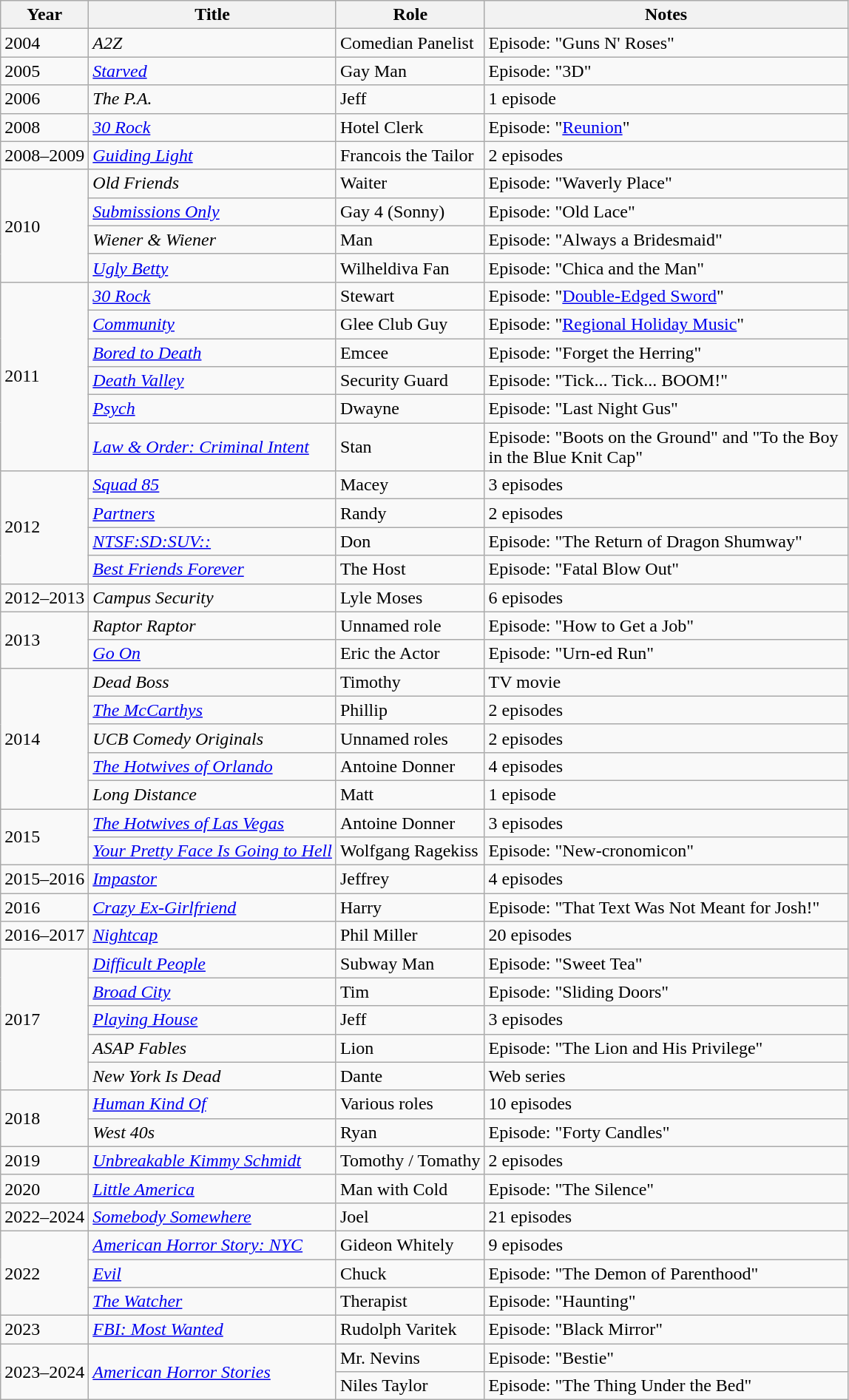<table class="wikitable sortable">
<tr>
<th>Year</th>
<th>Title</th>
<th>Role</th>
<th class="unsortable" style="width:20em;">Notes</th>
</tr>
<tr>
<td>2004</td>
<td><em>A2Z</em></td>
<td>Comedian Panelist</td>
<td>Episode: "Guns N' Roses"</td>
</tr>
<tr>
<td>2005</td>
<td><em><a href='#'>Starved</a></em></td>
<td>Gay Man</td>
<td>Episode: "3D"</td>
</tr>
<tr>
<td>2006</td>
<td><em>The P.A.</em></td>
<td>Jeff</td>
<td>1 episode</td>
</tr>
<tr>
<td>2008</td>
<td><em><a href='#'>30 Rock</a></em></td>
<td>Hotel Clerk</td>
<td>Episode: "<a href='#'>Reunion</a>"</td>
</tr>
<tr>
<td>2008–2009</td>
<td><em><a href='#'>Guiding Light</a></em></td>
<td>Francois the Tailor</td>
<td>2 episodes</td>
</tr>
<tr>
<td rowspan="4">2010</td>
<td><em>Old Friends</em></td>
<td>Waiter</td>
<td>Episode: "Waverly Place"</td>
</tr>
<tr>
<td><em><a href='#'>Submissions Only</a></em></td>
<td>Gay 4 (Sonny)</td>
<td>Episode: "Old Lace"</td>
</tr>
<tr>
<td><em>Wiener & Wiener</em></td>
<td>Man</td>
<td>Episode: "Always a Bridesmaid"</td>
</tr>
<tr>
<td><em><a href='#'>Ugly Betty</a></em></td>
<td>Wilheldiva Fan</td>
<td>Episode: "Chica and the Man"</td>
</tr>
<tr>
<td rowspan="6">2011</td>
<td><em><a href='#'>30 Rock</a></em></td>
<td>Stewart</td>
<td>Episode: "<a href='#'>Double-Edged Sword</a>"</td>
</tr>
<tr>
<td><em><a href='#'>Community</a></em></td>
<td>Glee Club Guy</td>
<td>Episode: "<a href='#'>Regional Holiday Music</a>"</td>
</tr>
<tr>
<td><em><a href='#'>Bored to Death</a></em></td>
<td>Emcee</td>
<td>Episode: "Forget the Herring"</td>
</tr>
<tr>
<td><em><a href='#'>Death Valley</a></em></td>
<td>Security Guard</td>
<td>Episode: "Tick... Tick... BOOM!"</td>
</tr>
<tr>
<td><em><a href='#'>Psych</a></em></td>
<td>Dwayne</td>
<td>Episode: "Last Night Gus"</td>
</tr>
<tr>
<td><em><a href='#'>Law & Order: Criminal Intent</a></em></td>
<td>Stan</td>
<td>Episode: "Boots on the Ground" and "To the Boy in the Blue Knit Cap"</td>
</tr>
<tr>
<td rowspan="4">2012</td>
<td><em><a href='#'>Squad 85</a></em></td>
<td>Macey</td>
<td>3 episodes</td>
</tr>
<tr>
<td><em><a href='#'>Partners</a></em></td>
<td>Randy</td>
<td>2 episodes</td>
</tr>
<tr>
<td><em><a href='#'>NTSF:SD:SUV::</a></em></td>
<td>Don</td>
<td>Episode: "The Return of Dragon Shumway"</td>
</tr>
<tr>
<td><em><a href='#'>Best Friends Forever</a></em></td>
<td>The Host</td>
<td>Episode: "Fatal Blow Out"</td>
</tr>
<tr>
<td>2012–2013</td>
<td><em>Campus Security</em></td>
<td>Lyle Moses</td>
<td>6 episodes</td>
</tr>
<tr>
<td rowspan="2">2013</td>
<td><em>Raptor Raptor</em></td>
<td>Unnamed role</td>
<td>Episode: "How to Get a Job"</td>
</tr>
<tr>
<td><em><a href='#'>Go On</a></em></td>
<td>Eric the Actor</td>
<td>Episode: "Urn-ed Run"</td>
</tr>
<tr>
<td rowspan="5">2014</td>
<td><em>Dead Boss</em></td>
<td>Timothy</td>
<td>TV movie</td>
</tr>
<tr>
<td><em><a href='#'>The McCarthys</a></em></td>
<td>Phillip</td>
<td>2 episodes</td>
</tr>
<tr>
<td><em>UCB Comedy Originals</em></td>
<td>Unnamed roles</td>
<td>2 episodes</td>
</tr>
<tr>
<td><em><a href='#'>The Hotwives of Orlando</a></em></td>
<td>Antoine Donner</td>
<td>4 episodes</td>
</tr>
<tr>
<td><em>Long Distance</em></td>
<td>Matt</td>
<td>1 episode</td>
</tr>
<tr>
<td rowspan="2">2015</td>
<td><em><a href='#'>The Hotwives of Las Vegas</a></em></td>
<td>Antoine Donner</td>
<td>3 episodes</td>
</tr>
<tr>
<td><em><a href='#'>Your Pretty Face Is Going to Hell</a></em></td>
<td>Wolfgang Ragekiss</td>
<td>Episode: "New-cronomicon"</td>
</tr>
<tr>
<td>2015–2016</td>
<td><em><a href='#'>Impastor</a></em></td>
<td>Jeffrey</td>
<td>4 episodes</td>
</tr>
<tr>
<td>2016</td>
<td><em><a href='#'>Crazy Ex-Girlfriend</a></em></td>
<td>Harry</td>
<td>Episode: "That Text Was Not Meant for Josh!"</td>
</tr>
<tr>
<td>2016–2017</td>
<td><em><a href='#'>Nightcap</a></em></td>
<td>Phil Miller</td>
<td>20 episodes</td>
</tr>
<tr>
<td rowspan="5">2017</td>
<td><em><a href='#'>Difficult People</a></em></td>
<td>Subway Man</td>
<td>Episode: "Sweet Tea"</td>
</tr>
<tr>
<td><em><a href='#'>Broad City</a></em></td>
<td>Tim</td>
<td>Episode: "Sliding Doors"</td>
</tr>
<tr>
<td><em><a href='#'>Playing House</a></em></td>
<td>Jeff</td>
<td>3 episodes</td>
</tr>
<tr>
<td><em>ASAP Fables</em></td>
<td>Lion</td>
<td>Episode: "The Lion and His Privilege"</td>
</tr>
<tr>
<td><em>New York Is Dead</em></td>
<td>Dante</td>
<td>Web series</td>
</tr>
<tr>
<td rowspan="2">2018</td>
<td><em><a href='#'>Human Kind Of</a></em></td>
<td>Various roles</td>
<td>10 episodes</td>
</tr>
<tr>
<td><em>West 40s</em></td>
<td>Ryan</td>
<td>Episode: "Forty Candles"</td>
</tr>
<tr>
<td>2019</td>
<td><em><a href='#'>Unbreakable Kimmy Schmidt</a></em></td>
<td>Tomothy / Tomathy</td>
<td>2 episodes</td>
</tr>
<tr>
<td>2020</td>
<td><em><a href='#'>Little America</a></em></td>
<td>Man with Cold</td>
<td>Episode: "The Silence"</td>
</tr>
<tr>
<td>2022–2024</td>
<td><em><a href='#'>Somebody Somewhere</a></em></td>
<td>Joel</td>
<td>21 episodes</td>
</tr>
<tr>
<td rowspan="3">2022</td>
<td><em><a href='#'>American Horror Story: NYC</a></em></td>
<td>Gideon Whitely</td>
<td>9 episodes</td>
</tr>
<tr>
<td><em><a href='#'>Evil</a></em></td>
<td>Chuck</td>
<td>Episode: "The Demon of Parenthood"</td>
</tr>
<tr>
<td><em><a href='#'>The Watcher</a></em></td>
<td>Therapist</td>
<td>Episode: "Haunting"</td>
</tr>
<tr>
<td>2023</td>
<td><em><a href='#'>FBI: Most Wanted</a></em></td>
<td>Rudolph Varitek</td>
<td>Episode: "Black Mirror"</td>
</tr>
<tr>
<td rowspan="2">2023–2024</td>
<td rowspan="2"><em><a href='#'>American Horror Stories</a></em></td>
<td>Mr. Nevins</td>
<td>Episode: "Bestie"</td>
</tr>
<tr>
<td>Niles Taylor</td>
<td>Episode: "The Thing Under the Bed"</td>
</tr>
</table>
